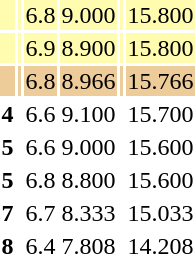<table>
<tr style="background: #fffcaf">
<th scope=row style="text-align:center"></th>
<td align=left></td>
<td>6.8</td>
<td>9.000</td>
<td></td>
<td>15.800</td>
</tr>
<tr style="background: #fffcaf">
<th scope=row style="text-align:center"></th>
<td align=left></td>
<td>6.9</td>
<td>8.900</td>
<td></td>
<td>15.800</td>
</tr>
<tr style="background: #eecc99">
<th scope=row style="text-align:center"></th>
<td align=left></td>
<td>6.8</td>
<td>8.966</td>
<td></td>
<td>15.766</td>
</tr>
<tr>
<th scope=row style="text-align:center">4</th>
<td align=left></td>
<td>6.6</td>
<td>9.100</td>
<td></td>
<td>15.700</td>
</tr>
<tr>
<th scope=row style="text-align:center">5</th>
<td align=left></td>
<td>6.6</td>
<td>9.000</td>
<td></td>
<td>15.600</td>
</tr>
<tr>
<th scope=row style="text-align:center">5</th>
<td align=left></td>
<td>6.8</td>
<td>8.800</td>
<td></td>
<td>15.600</td>
</tr>
<tr>
<th scope=row style="text-align:center">7</th>
<td align=left></td>
<td>6.7</td>
<td>8.333</td>
<td></td>
<td>15.033</td>
</tr>
<tr>
<th scope=row style="text-align:center">8</th>
<td align=left></td>
<td>6.4</td>
<td>7.808</td>
<td></td>
<td>14.208</td>
</tr>
<tr>
</tr>
</table>
